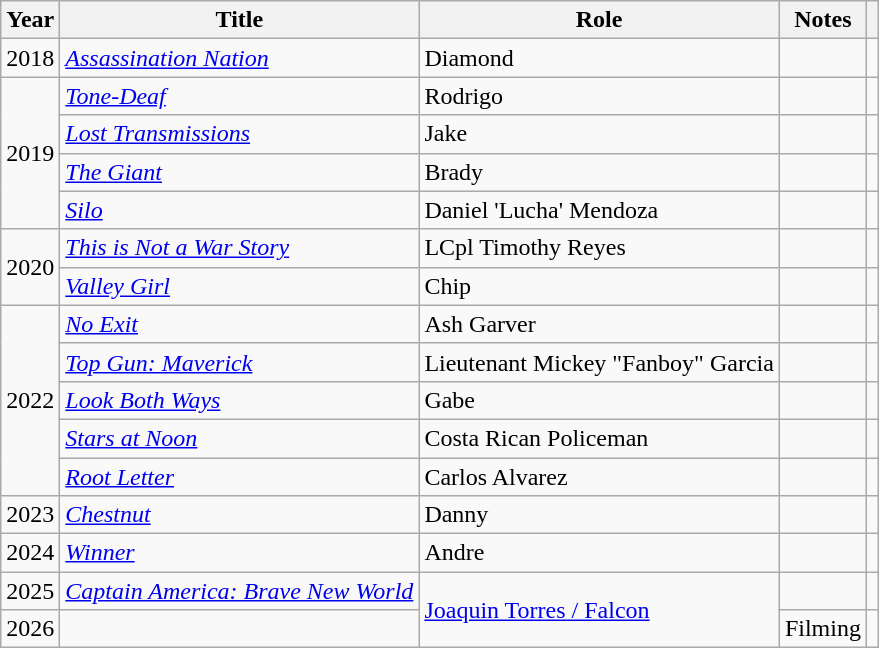<table class="wikitable sortable">
<tr>
<th>Year</th>
<th>Title</th>
<th>Role</th>
<th class="unsortable">Notes</th>
<th class="unsortable"></th>
</tr>
<tr>
<td>2018</td>
<td><em><a href='#'>Assassination Nation</a></em></td>
<td>Diamond</td>
<td></td>
<td></td>
</tr>
<tr>
<td rowspan="4">2019</td>
<td><em><a href='#'>Tone-Deaf</a></em></td>
<td>Rodrigo</td>
<td></td>
<td></td>
</tr>
<tr>
<td><em><a href='#'>Lost Transmissions</a></em></td>
<td>Jake</td>
<td></td>
<td></td>
</tr>
<tr>
<td><em><a href='#'>The Giant</a></em></td>
<td>Brady</td>
<td></td>
<td></td>
</tr>
<tr>
<td><em><a href='#'>Silo</a></em></td>
<td>Daniel 'Lucha' Mendoza</td>
<td></td>
<td></td>
</tr>
<tr>
<td rowspan="2">2020</td>
<td><em><a href='#'>This is Not a War Story</a></em></td>
<td>LCpl Timothy Reyes</td>
<td></td>
<td></td>
</tr>
<tr>
<td><em><a href='#'>Valley Girl</a></em></td>
<td>Chip</td>
<td></td>
<td></td>
</tr>
<tr>
<td rowspan="5">2022</td>
<td><em><a href='#'>No Exit</a></em></td>
<td>Ash Garver</td>
<td></td>
<td></td>
</tr>
<tr>
<td><em><a href='#'>Top Gun: Maverick</a></em></td>
<td>Lieutenant Mickey "Fanboy" Garcia</td>
<td></td>
<td></td>
</tr>
<tr>
<td><em><a href='#'>Look Both Ways</a></em></td>
<td>Gabe</td>
<td></td>
<td></td>
</tr>
<tr>
<td><em><a href='#'>Stars at Noon</a></em></td>
<td>Costa Rican Policeman</td>
<td></td>
<td></td>
</tr>
<tr>
<td><em><a href='#'>Root Letter</a></em></td>
<td>Carlos Alvarez</td>
<td></td>
<td></td>
</tr>
<tr>
<td>2023</td>
<td><em><a href='#'>Chestnut</a></em></td>
<td>Danny</td>
<td></td>
<td></td>
</tr>
<tr>
<td>2024</td>
<td><em><a href='#'>Winner</a></em></td>
<td>Andre</td>
<td></td>
<td></td>
</tr>
<tr>
<td>2025</td>
<td><em><a href='#'>Captain America: Brave New World</a></em></td>
<td rowspan=2><a href='#'>Joaquin Torres / Falcon</a></td>
<td></td>
<td></td>
</tr>
<tr>
<td>2026</td>
<td></td>
<td>Filming</td>
<td></td>
</tr>
</table>
